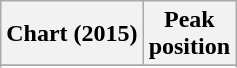<table class="wikitable sortable plainrowheaders" style="text-align:center">
<tr>
<th scope="col">Chart (2015)</th>
<th scope="col">Peak<br> position</th>
</tr>
<tr>
</tr>
<tr>
</tr>
</table>
